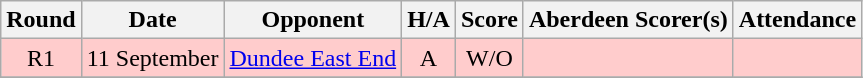<table class="wikitable" style="text-align:center">
<tr>
<th>Round</th>
<th>Date</th>
<th>Opponent</th>
<th>H/A</th>
<th>Score</th>
<th>Aberdeen Scorer(s)</th>
<th>Attendance</th>
</tr>
<tr bgcolor=#FFCCCC>
<td>R1</td>
<td align=left>11 September</td>
<td align=left><a href='#'>Dundee East End</a></td>
<td>A</td>
<td>W/O</td>
<td align=left></td>
<td></td>
</tr>
<tr>
</tr>
</table>
